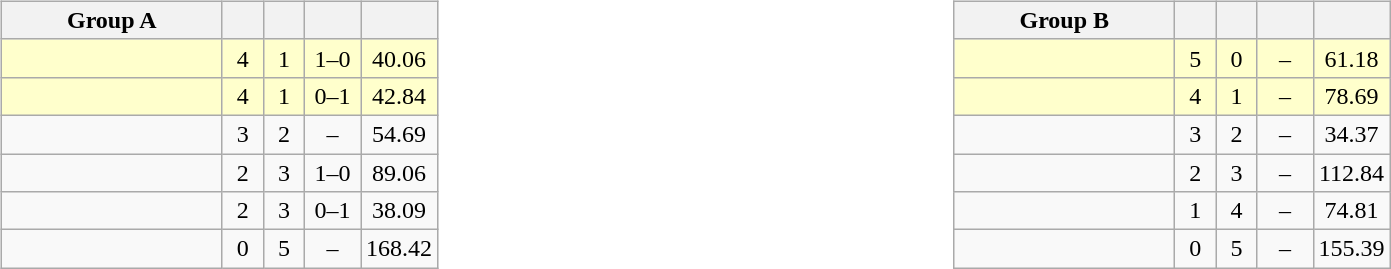<table>
<tr>
<td valign=top width=10%><br><table class=wikitable style="text-align:center;">
<tr>
<th width=140>Group A</th>
<th width=20></th>
<th width=20></th>
<th width=30></th>
<th width=20></th>
</tr>
<tr bgcolor=#ffffcc>
<td style="text-align:left;"></td>
<td>4</td>
<td>1</td>
<td>1–0</td>
<td>40.06</td>
</tr>
<tr bgcolor=#ffffcc>
<td style="text-align:left;"></td>
<td>4</td>
<td>1</td>
<td>0–1</td>
<td>42.84</td>
</tr>
<tr>
<td style="text-align:left;"></td>
<td>3</td>
<td>2</td>
<td>–</td>
<td>54.69</td>
</tr>
<tr>
<td style="text-align:left;"></td>
<td>2</td>
<td>3</td>
<td>1–0</td>
<td>89.06</td>
</tr>
<tr>
<td style="text-align:left;"></td>
<td>2</td>
<td>3</td>
<td>0–1</td>
<td>38.09</td>
</tr>
<tr>
<td style="text-align:left;"></td>
<td>0</td>
<td>5</td>
<td>–</td>
<td>168.42</td>
</tr>
</table>
</td>
<td valign=top width=10%><br><table class="wikitable" style="text-align: center;">
<tr>
<th width=140>Group B</th>
<th width=20></th>
<th width=20></th>
<th width=30></th>
<th width=20></th>
</tr>
<tr bgcolor=#ffffcc>
<td style="text-align:left;"></td>
<td>5</td>
<td>0</td>
<td>–</td>
<td>61.18</td>
</tr>
<tr bgcolor=#ffffcc>
<td style="text-align:left;"></td>
<td>4</td>
<td>1</td>
<td>–</td>
<td>78.69</td>
</tr>
<tr>
<td style="text-align:left;"></td>
<td>3</td>
<td>2</td>
<td>–</td>
<td>34.37</td>
</tr>
<tr>
<td style="text-align:left;"></td>
<td>2</td>
<td>3</td>
<td>–</td>
<td>112.84</td>
</tr>
<tr>
<td style="text-align:left;"></td>
<td>1</td>
<td>4</td>
<td>–</td>
<td>74.81</td>
</tr>
<tr>
<td style="text-align:left;"></td>
<td>0</td>
<td>5</td>
<td>–</td>
<td>155.39</td>
</tr>
</table>
</td>
</tr>
</table>
